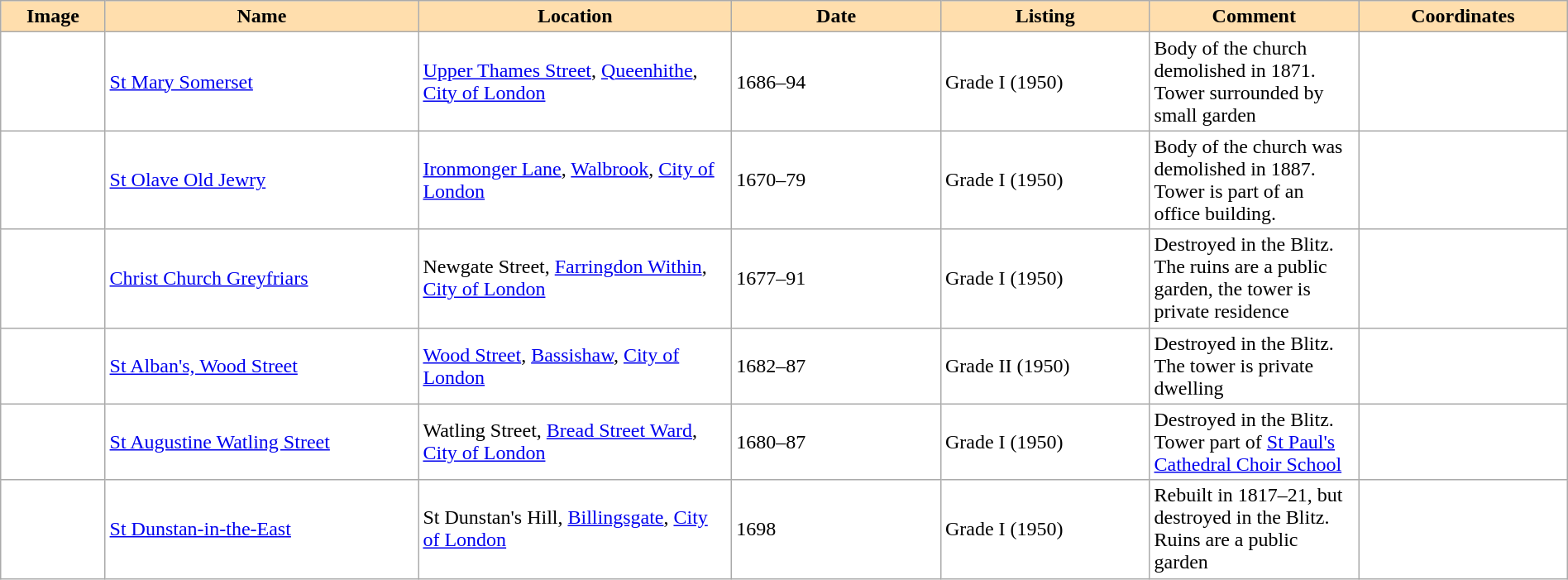<table class="wikitable sortable" style="width:100%; background:#fff;">
<tr>
<th width="5%" align="left" style="background:#ffdead;" class="unsortable">Image</th>
<th width="15%" align="left" style="background:#ffdead;">Name</th>
<th width="15%" align="left" style="background:#ffdead;">Location</th>
<th width="10%" align="left" style="background:#ffdead;">Date</th>
<th width="10%" align="left" style="background:#ffdead;">Listing</th>
<th width="10%" align="left" style="background:#ffdead;">Comment</th>
<th width="10%" align="left" style="background:#ffdead;">Coordinates</th>
</tr>
<tr>
<td></td>
<td><a href='#'>St Mary Somerset</a></td>
<td><a href='#'>Upper Thames Street</a>, <a href='#'>Queenhithe</a>, <a href='#'>City of London</a></td>
<td>1686–94</td>
<td>Grade I (1950)</td>
<td>Body of the church demolished in 1871. Tower surrounded by small garden</td>
<td></td>
</tr>
<tr>
<td></td>
<td><a href='#'>St Olave Old Jewry</a></td>
<td><a href='#'>Ironmonger Lane</a>, <a href='#'>Walbrook</a>, <a href='#'>City of London</a></td>
<td>1670–79</td>
<td>Grade I (1950)</td>
<td>Body of the church was demolished in 1887. Tower is part of an office building.</td>
<td></td>
</tr>
<tr>
<td></td>
<td><a href='#'>Christ Church Greyfriars</a></td>
<td>Newgate Street, <a href='#'>Farringdon Within</a>, <a href='#'>City of London</a></td>
<td>1677–91</td>
<td>Grade I (1950)</td>
<td>Destroyed in the Blitz. The ruins are a public garden, the tower is private residence</td>
<td></td>
</tr>
<tr>
<td></td>
<td><a href='#'>St Alban's, Wood Street</a></td>
<td><a href='#'>Wood Street</a>, <a href='#'>Bassishaw</a>, <a href='#'>City of London</a></td>
<td>1682–87</td>
<td>Grade II (1950)</td>
<td>Destroyed in the Blitz. The tower is private dwelling</td>
<td></td>
</tr>
<tr>
<td></td>
<td><a href='#'>St Augustine Watling Street</a></td>
<td>Watling Street, <a href='#'>Bread Street Ward</a>, <a href='#'>City of London</a></td>
<td>1680–87</td>
<td>Grade I (1950)</td>
<td>Destroyed in the Blitz. Tower part of <a href='#'>St Paul's Cathedral Choir School</a></td>
<td></td>
</tr>
<tr>
<td></td>
<td><a href='#'>St Dunstan-in-the-East</a></td>
<td>St Dunstan's Hill, <a href='#'>Billingsgate</a>, <a href='#'>City of London</a></td>
<td>1698</td>
<td>Grade I (1950)</td>
<td>Rebuilt in 1817–21, but destroyed in the Blitz. Ruins are a public garden</td>
<td></td>
</tr>
</table>
